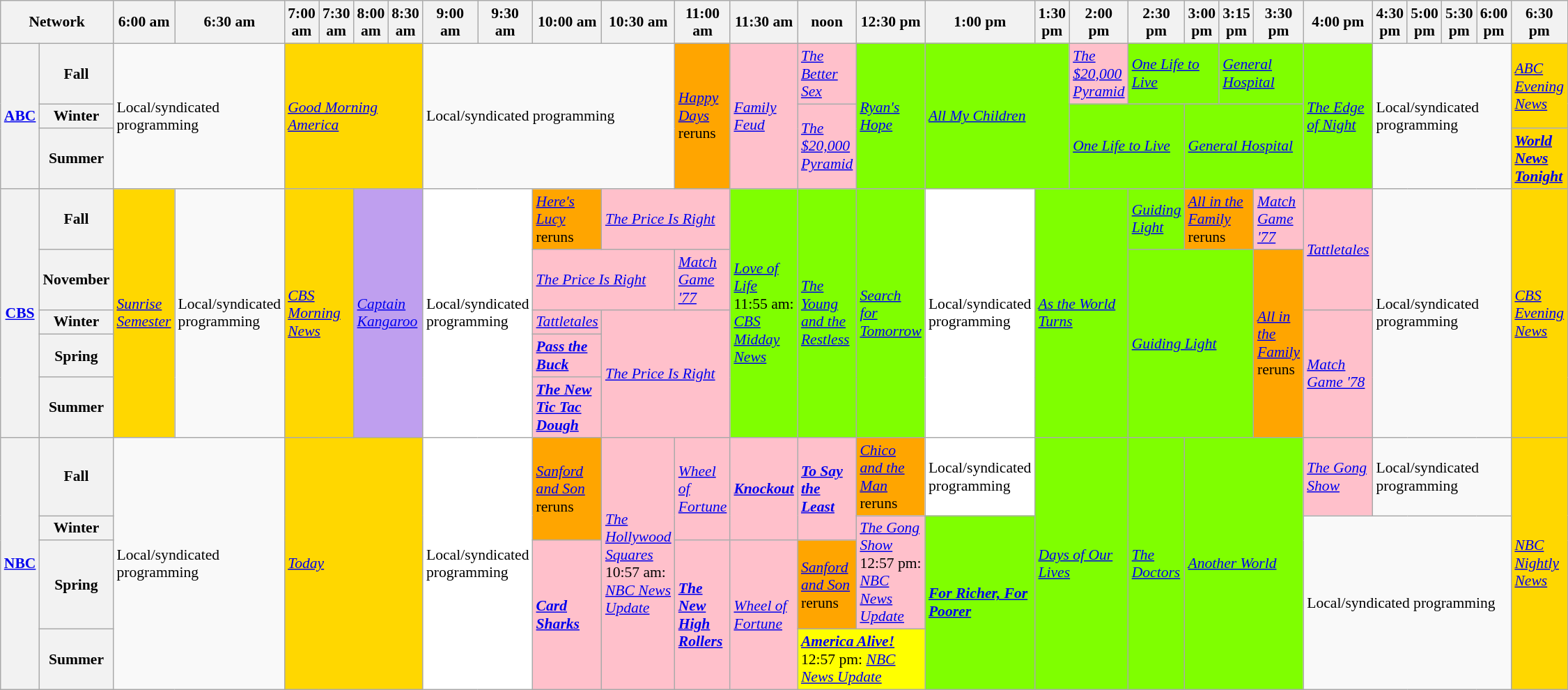<table class=wikitable style="font-size:90%">
<tr>
<th width="1.5%" bgcolor="#C0C0C0" colspan="2">Network</th>
<th width="4%" bgcolor="#C0C0C0">6:00 am</th>
<th width="4%" bgcolor="#C0C0C0">6:30 am</th>
<th width="4%" bgcolor="#C0C0C0">7:00 am</th>
<th width="4%" bgcolor="#C0C0C0">7:30 am</th>
<th width="4%" bgcolor="#C0C0C0">8:00 am</th>
<th width="4%" bgcolor="#C0C0C0">8:30 am</th>
<th width="4%" bgcolor="#C0C0C0">9:00 am</th>
<th width="4%" bgcolor="#C0C0C0">9:30 am</th>
<th width="4%" bgcolor="#C0C0C0">10:00 am</th>
<th width="4%" bgcolor="#C0C0C0">10:30 am</th>
<th width="4%" bgcolor="#C0C0C0">11:00 am</th>
<th width="4%" bgcolor="#C0C0C0">11:30 am</th>
<th width="4%" bgcolor="#C0C0C0">noon</th>
<th width="4%" bgcolor="#C0C0C0">12:30 pm</th>
<th width="4%" bgcolor="#C0C0C0">1:00 pm</th>
<th width="4%" bgcolor="#C0C0C0">1:30 pm</th>
<th width="4%" bgcolor="#C0C0C0">2:00 pm</th>
<th width="4%" bgcolor="#C0C0C0">2:30 pm</th>
<th width="4%" bgcolor="#C0C0C0">3:00 pm</th>
<th width="4%" bgcolor="#C0C0C0">3:15 pm</th>
<th width="4%" bgcolor="#C0C0C0">3:30 pm</th>
<th width="4%" bgcolor="#C0C0C0">4:00 pm</th>
<th width="4%" bgcolor="#C0C0C0">4:30 pm</th>
<th width="4%" bgcolor="#C0C0C0">5:00 pm</th>
<th width="4%" bgcolor="#C0C0C0">5:30 pm</th>
<th width="4%" bgcolor="#C0C0C0">6:00 pm</th>
<th width="4%" bgcolor="#C0C0C0">6:30 pm</th>
</tr>
<tr>
<th rowspan="3" bgcolor="#C0C0C0"><a href='#'>ABC</a></th>
<th>Fall</th>
<td colspan="2" rowspan="3">Local/syndicated programming</td>
<td colspan="4" rowspan="3" bgcolor="gold"><em><a href='#'>Good Morning America</a></em></td>
<td colspan="4" rowspan="3">Local/syndicated programming</td>
<td rowspan="3" bgcolor="orange"><em><a href='#'>Happy Days</a></em> reruns</td>
<td rowspan="3" bgcolor="pink"><em><a href='#'>Family Feud</a></em></td>
<td bgcolor="pink"><em><a href='#'>The Better Sex</a></em></td>
<td rowspan="3" bgcolor="chartreuse"><em><a href='#'>Ryan's Hope</a></em></td>
<td colspan="2" rowspan="3" bgcolor="chartreuse"><em><a href='#'>All My Children</a></em></td>
<td bgcolor="pink"><em><a href='#'>The $20,000 Pyramid</a></em></td>
<td colspan="2" bgcolor="chartreuse"><em><a href='#'>One Life to Live</a></em></td>
<td colspan="2" bgcolor="chartreuse"><em><a href='#'>General Hospital</a></em></td>
<td rowspan="3" bgcolor="chartreuse"><em><a href='#'>The Edge of Night</a></em></td>
<td colspan="4" rowspan="3">Local/syndicated programming</td>
<td rowspan="2" bgcolor="gold"><em><a href='#'>ABC Evening News</a></em></td>
</tr>
<tr>
<th>Winter</th>
<td rowspan="2" bgcolor="pink"><em><a href='#'>The $20,000 Pyramid</a></em></td>
<td colspan="2" rowspan="2" bgcolor="chartreuse"><em><a href='#'>One Life to Live</a></em></td>
<td colspan="3" rowspan="2" bgcolor="chartreuse"><em><a href='#'>General Hospital</a></em></td>
</tr>
<tr>
<th>Summer</th>
<td bgcolor="gold"><strong><em><a href='#'>World News Tonight</a></em></strong></td>
</tr>
<tr>
<th rowspan="5" bgcolor="#C0C0C0"><a href='#'>CBS</a></th>
<th>Fall</th>
<td rowspan="5" bgcolor="gold"><em><a href='#'>Sunrise Semester</a></em></td>
<td rowspan="5">Local/syndicated programming</td>
<td colspan="2" rowspan="5" bgcolor="gold"><em><a href='#'>CBS Morning News</a></em></td>
<td colspan="2" rowspan="5" bgcolor="bf9fef"><em><a href='#'>Captain Kangaroo</a></em></td>
<td colspan="2" rowspan="5" bgcolor="white">Local/syndicated programming</td>
<td bgcolor="orange"><em><a href='#'>Here's Lucy</a></em> reruns</td>
<td colspan="2" bgcolor="pink"><em><a href='#'>The Price Is Right</a></em></td>
<td rowspan="5" bgcolor="chartreuse"><em><a href='#'>Love of Life</a></em><br>11:55 am: <em><a href='#'>CBS Midday News</a></em></td>
<td rowspan="5" bgcolor="chartreuse"><em><a href='#'>The Young and the Restless</a></em></td>
<td rowspan="5" bgcolor="chartreuse"><em><a href='#'>Search for Tomorrow</a></em></td>
<td rowspan="5" bgcolor="white">Local/syndicated programming</td>
<td colspan="2" rowspan="5" bgcolor="chartreuse"><em><a href='#'>As the World Turns</a></em></td>
<td bgcolor="chartreuse"><em><a href='#'>Guiding Light</a></em></td>
<td colspan="2" bgcolor="orange"><em><a href='#'>All in the Family</a></em> reruns</td>
<td bgcolor="pink"><em><a href='#'>Match Game '77</a></em></td>
<td rowspan="2" bgcolor="pink"><em><a href='#'>Tattletales</a></em></td>
<td colspan="4" rowspan="5">Local/syndicated programming</td>
<td rowspan="5" bgcolor="gold"><em><a href='#'>CBS Evening News</a></em></td>
</tr>
<tr>
<th>November</th>
<td colspan="2" bgcolor="pink"><em><a href='#'>The Price Is Right</a></em></td>
<td bgcolor="pink"><em><a href='#'>Match Game '77</a></em></td>
<td colspan="3" rowspan="4" bgcolor="chartreuse"><em><a href='#'>Guiding Light</a></em></td>
<td rowspan="4" bgcolor="orange"><em><a href='#'>All in the Family</a></em> reruns</td>
</tr>
<tr>
<th>Winter</th>
<td bgcolor="pink"><em><a href='#'>Tattletales</a></em></td>
<td colspan="2" rowspan="3" bgcolor="pink"><em><a href='#'>The Price Is Right</a></em></td>
<td rowspan="3" bgcolor="pink"><em><a href='#'>Match Game '78</a></em></td>
</tr>
<tr>
<th>Spring</th>
<td bgcolor="pink"><strong><em><a href='#'>Pass the Buck</a></em></strong></td>
</tr>
<tr>
<th>Summer</th>
<td bgcolor="pink"><strong><em><a href='#'>The New Tic Tac Dough</a></em></strong></td>
</tr>
<tr>
<th rowspan="4" bgcolor="#C0C0C0"><a href='#'>NBC</a></th>
<th>Fall</th>
<td colspan="2" rowspan="4">Local/syndicated programming</td>
<td colspan="4" rowspan="4" bgcolor="gold"><em><a href='#'>Today</a></em></td>
<td colspan="2" rowspan="4" bgcolor="white">Local/syndicated programming</td>
<td rowspan="2" bgcolor="orange"><em><a href='#'>Sanford and Son</a></em> reruns</td>
<td rowspan="4" bgcolor="pink"><em><a href='#'>The Hollywood Squares</a></em><br>10:57 am: <em><a href='#'>NBC News Update</a></em></td>
<td rowspan="2" bgcolor="pink"><em><a href='#'>Wheel of Fortune</a></em></td>
<td rowspan="2" bgcolor="pink"><strong><em><a href='#'>Knockout</a></em></strong></td>
<td rowspan="2" bgcolor="pink"><strong><em><a href='#'>To Say the Least</a></em></strong></td>
<td rowspan="1" bgcolor="orange"><em><a href='#'>Chico and the Man</a></em> reruns</td>
<td bgcolor="white">Local/syndicated programming</td>
<td colspan="2" rowspan="4" bgcolor="chartreuse"><em><a href='#'>Days of Our Lives</a></em></td>
<td rowspan="4" bgcolor="chartreuse"><em><a href='#'>The Doctors</a></em></td>
<td colspan="3" rowspan="4" bgcolor="chartreuse"><em><a href='#'>Another World</a></em></td>
<td bgcolor="pink"><em><a href='#'>The Gong Show</a></em></td>
<td colspan="4">Local/syndicated programming</td>
<td rowspan="4" bgcolor="gold"><em><a href='#'>NBC Nightly News</a></em></td>
</tr>
<tr>
<th>Winter</th>
<td rowspan="2" bgcolor="pink"><em><a href='#'>The Gong Show</a></em><br>12:57 pm: <em><a href='#'>NBC News Update</a></em></td>
<td rowspan="3" bgcolor="chartreuse"><strong><em><a href='#'>For Richer, For Poorer</a></em></strong></td>
<td colspan="5" rowspan="3">Local/syndicated programming</td>
</tr>
<tr>
<th>Spring</th>
<td rowspan="2" bgcolor="pink"><strong><em><a href='#'>Card Sharks</a></em></strong></td>
<td rowspan="2" bgcolor="pink"><strong><em><a href='#'>The New High Rollers</a></em></strong></td>
<td rowspan="2" bgcolor="pink"><em><a href='#'>Wheel of Fortune</a></em></td>
<td bgcolor="orange"><em><a href='#'>Sanford and Son</a></em> reruns</td>
</tr>
<tr>
<th>Summer</th>
<td colspan="2" bgcolor="yellow"><strong><em><a href='#'>America Alive!</a></em></strong><br>12:57 pm: <em><a href='#'>NBC News Update</a></em></td>
</tr>
</table>
